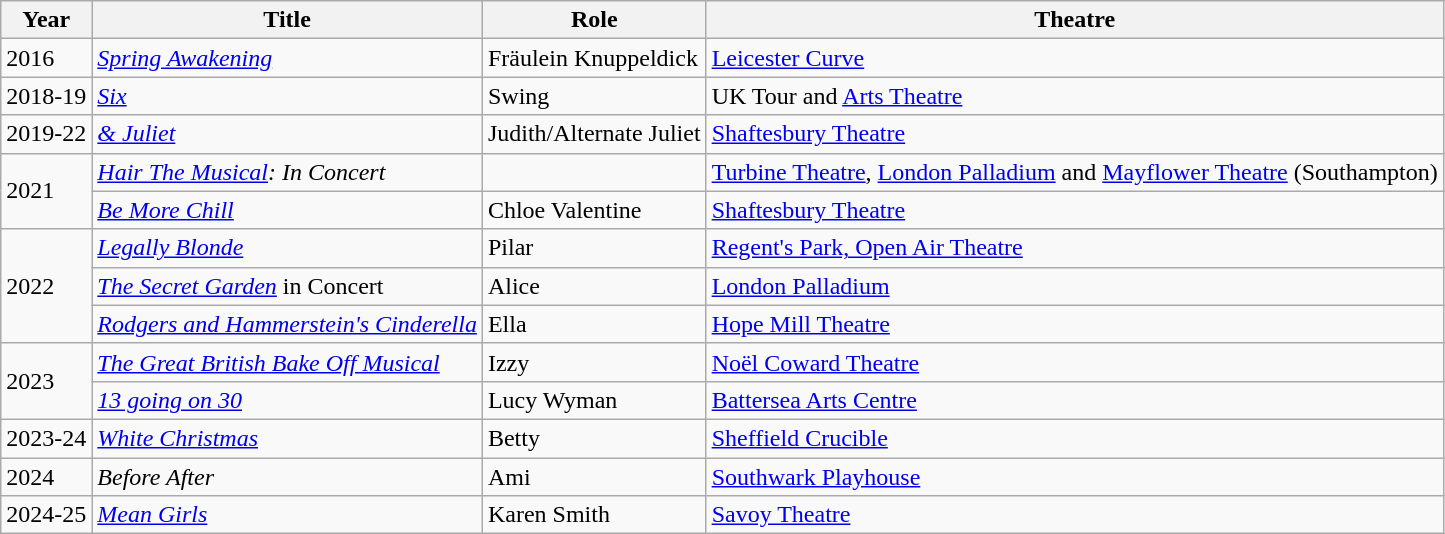<table class="wikitable">
<tr>
<th>Year</th>
<th>Title</th>
<th>Role</th>
<th>Theatre</th>
</tr>
<tr>
<td>2016</td>
<td><em><a href='#'>Spring Awakening</a></em></td>
<td>Fräulein Knuppeldick</td>
<td><a href='#'>Leicester Curve</a></td>
</tr>
<tr>
<td>2018-19</td>
<td><em><a href='#'>Six</a></em></td>
<td>Swing</td>
<td>UK Tour and <a href='#'>Arts Theatre</a></td>
</tr>
<tr>
<td>2019-22</td>
<td><em><a href='#'>& Juliet</a></em></td>
<td>Judith/Alternate Juliet</td>
<td><a href='#'>Shaftesbury Theatre</a></td>
</tr>
<tr>
<td rowspan="2">2021</td>
<td><em><a href='#'>Hair The Musical</a>: In Concert</em></td>
<td></td>
<td><a href='#'>Turbine Theatre</a>, <a href='#'>London Palladium</a> and <a href='#'>Mayflower Theatre</a> (Southampton)</td>
</tr>
<tr>
<td><em><a href='#'>Be More Chill</a></em></td>
<td>Chloe Valentine</td>
<td><a href='#'>Shaftesbury Theatre</a></td>
</tr>
<tr>
<td rowspan="3">2022</td>
<td><em><a href='#'>Legally Blonde</a></em></td>
<td>Pilar</td>
<td><a href='#'>Regent's Park, Open Air Theatre</a></td>
</tr>
<tr>
<td><em><a href='#'>The Secret Garden</a></em> in Concert</td>
<td>Alice</td>
<td><a href='#'>London Palladium</a></td>
</tr>
<tr>
<td><em><a href='#'>Rodgers and Hammerstein's Cinderella</a></em></td>
<td>Ella</td>
<td><a href='#'>Hope Mill Theatre</a></td>
</tr>
<tr>
<td rowspan="2">2023</td>
<td><em><a href='#'>The Great British Bake Off Musical</a></em></td>
<td>Izzy</td>
<td><a href='#'>Noël Coward Theatre</a></td>
</tr>
<tr>
<td><a href='#'><em>13 going on 30</em></a></td>
<td>Lucy Wyman</td>
<td><a href='#'>Battersea Arts Centre</a></td>
</tr>
<tr>
<td>2023-24</td>
<td><em><a href='#'>White Christmas</a></em></td>
<td>Betty</td>
<td><a href='#'>Sheffield Crucible</a></td>
</tr>
<tr>
<td>2024</td>
<td><em>Before After</em></td>
<td>Ami</td>
<td><a href='#'>Southwark Playhouse</a></td>
</tr>
<tr>
<td>2024-25</td>
<td><em><a href='#'>Mean Girls</a></em></td>
<td>Karen Smith</td>
<td><a href='#'>Savoy Theatre</a></td>
</tr>
</table>
